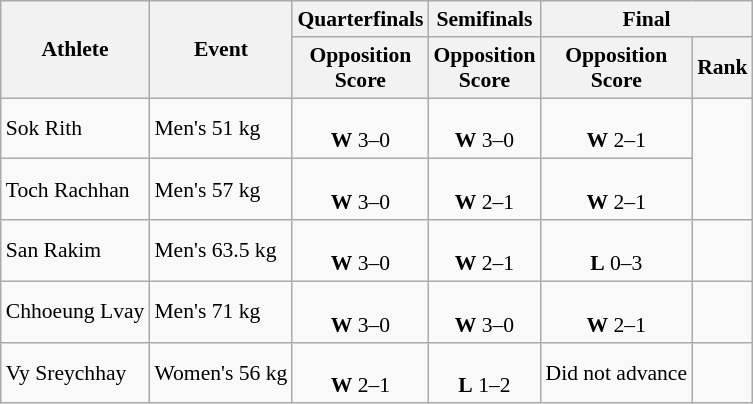<table class="wikitable" style="font-size:90%">
<tr>
<th rowspan=2>Athlete</th>
<th rowspan=2>Event</th>
<th>Quarterfinals</th>
<th>Semifinals</th>
<th colspan=2>Final</th>
</tr>
<tr style="font-size:95">
<th>Opposition<br>Score</th>
<th>Opposition<br>Score</th>
<th>Opposition<br>Score</th>
<th>Rank</th>
</tr>
<tr align=center>
<td align=left>Sok Rith</td>
<td align=left>Men's 51 kg</td>
<td><br><strong>W</strong> 3–0</td>
<td><br><strong>W</strong> 3–0</td>
<td><br><strong>W</strong> 2–1</td>
<td Rowspan=2></td>
</tr>
<tr align=center>
<td align=left>Toch Rachhan</td>
<td align=left>Men's 57 kg</td>
<td><br><strong>W</strong> 3–0</td>
<td><br><strong>W</strong> 2–1</td>
<td><br><strong>W</strong> 2–1</td>
</tr>
<tr align=center>
<td align=left>San Rakim</td>
<td align=left>Men's 63.5 kg</td>
<td><br><strong>W</strong> 3–0</td>
<td><br><strong>W</strong> 2–1</td>
<td><br><strong>L</strong> 0–3</td>
<td></td>
</tr>
<tr align=center>
<td align=left>Chhoeung Lvay</td>
<td align=left>Men's 71 kg</td>
<td><br><strong>W</strong> 3–0</td>
<td><br><strong>W</strong> 3–0</td>
<td><br><strong>W</strong> 2–1</td>
<td></td>
</tr>
<tr align=center>
<td align=left>Vy Sreychhay</td>
<td align=left>Women's 56 kg</td>
<td><br><strong>W</strong> 2–1</td>
<td><br><strong>L</strong> 1–2</td>
<td colspan=1>Did not advance</td>
<td></td>
</tr>
</table>
